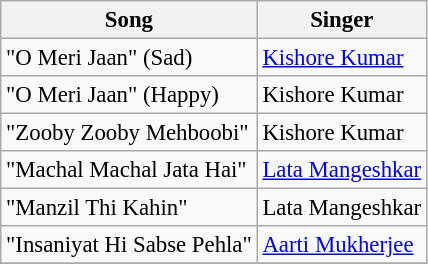<table class="wikitable" style="font-size:95%;">
<tr>
<th>Song</th>
<th>Singer</th>
</tr>
<tr>
<td>"O Meri Jaan" (Sad)</td>
<td><a href='#'>Kishore Kumar</a></td>
</tr>
<tr>
<td>"O Meri Jaan" (Happy)</td>
<td>Kishore Kumar</td>
</tr>
<tr>
<td>"Zooby Zooby Mehboobi"</td>
<td>Kishore Kumar</td>
</tr>
<tr>
<td>"Machal Machal Jata Hai"</td>
<td><a href='#'>Lata Mangeshkar</a></td>
</tr>
<tr>
<td>"Manzil Thi Kahin"</td>
<td>Lata Mangeshkar</td>
</tr>
<tr>
<td>"Insaniyat Hi Sabse Pehla"</td>
<td><a href='#'>Aarti Mukherjee</a></td>
</tr>
<tr>
</tr>
</table>
